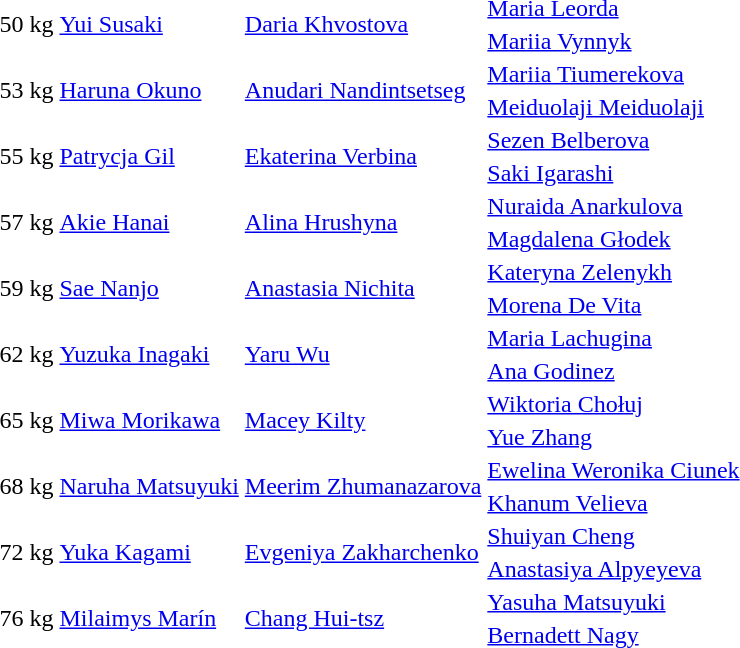<table>
<tr>
<td rowspan=2>50 kg</td>
<td rowspan=2> <a href='#'>Yui Susaki</a></td>
<td rowspan=2> <a href='#'>Daria Khvostova</a></td>
<td> <a href='#'>Maria Leorda</a></td>
</tr>
<tr>
<td> <a href='#'>Mariia Vynnyk</a></td>
</tr>
<tr>
<td rowspan=2>53 kg</td>
<td rowspan=2> <a href='#'>Haruna Okuno</a></td>
<td rowspan=2> <a href='#'>Anudari Nandintsetseg</a></td>
<td> <a href='#'>Mariia Tiumerekova</a></td>
</tr>
<tr>
<td> <a href='#'>Meiduolaji Meiduolaji</a></td>
</tr>
<tr>
<td rowspan=2>55 kg</td>
<td rowspan=2> <a href='#'>Patrycja Gil</a></td>
<td rowspan=2> <a href='#'>Ekaterina Verbina</a></td>
<td> <a href='#'>Sezen Belberova</a></td>
</tr>
<tr>
<td> <a href='#'>Saki Igarashi</a></td>
</tr>
<tr>
<td rowspan=2>57 kg</td>
<td rowspan=2> <a href='#'>Akie Hanai</a></td>
<td rowspan=2> <a href='#'>Alina Hrushyna</a></td>
<td> <a href='#'>Nuraida Anarkulova</a></td>
</tr>
<tr>
<td> <a href='#'>Magdalena Głodek</a></td>
</tr>
<tr>
<td rowspan=2>59 kg</td>
<td rowspan=2> <a href='#'>Sae Nanjo</a></td>
<td rowspan=2> <a href='#'>Anastasia Nichita</a></td>
<td> <a href='#'>Kateryna Zelenykh</a></td>
</tr>
<tr>
<td> <a href='#'>Morena De Vita</a></td>
</tr>
<tr>
<td rowspan=2>62 kg</td>
<td rowspan=2> <a href='#'>Yuzuka Inagaki</a></td>
<td rowspan=2> <a href='#'>Yaru Wu</a></td>
<td> <a href='#'>Maria Lachugina</a></td>
</tr>
<tr>
<td> <a href='#'>Ana Godinez</a></td>
</tr>
<tr>
<td rowspan=2>65 kg</td>
<td rowspan=2> <a href='#'>Miwa Morikawa</a></td>
<td rowspan=2> <a href='#'>Macey Kilty</a></td>
<td> <a href='#'>Wiktoria Chołuj</a></td>
</tr>
<tr>
<td> <a href='#'>Yue Zhang</a></td>
</tr>
<tr>
<td rowspan=2>68 kg</td>
<td rowspan=2> <a href='#'>Naruha Matsuyuki</a></td>
<td rowspan=2> <a href='#'>Meerim Zhumanazarova</a></td>
<td> <a href='#'>Ewelina Weronika Ciunek</a></td>
</tr>
<tr>
<td> <a href='#'>Khanum Velieva</a></td>
</tr>
<tr>
<td rowspan=2>72 kg</td>
<td rowspan=2> <a href='#'>Yuka Kagami</a></td>
<td rowspan=2> <a href='#'>Evgeniya Zakharchenko</a></td>
<td> <a href='#'>Shuiyan Cheng</a></td>
</tr>
<tr>
<td> <a href='#'>Anastasiya Alpyeyeva</a></td>
</tr>
<tr>
<td rowspan=2>76 kg</td>
<td rowspan=2> <a href='#'>Milaimys Marín</a></td>
<td rowspan=2> <a href='#'>Chang Hui-tsz</a></td>
<td> <a href='#'>Yasuha Matsuyuki</a></td>
</tr>
<tr>
<td> <a href='#'>Bernadett Nagy</a></td>
</tr>
</table>
